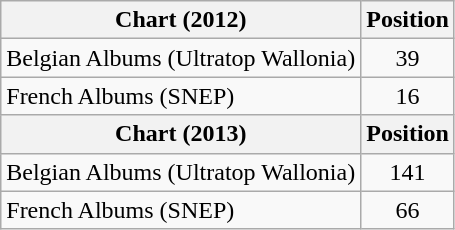<table class="wikitable">
<tr>
<th>Chart (2012)</th>
<th>Position</th>
</tr>
<tr>
<td>Belgian Albums (Ultratop Wallonia)</td>
<td align="center">39</td>
</tr>
<tr>
<td>French Albums (SNEP)</td>
<td align="center">16</td>
</tr>
<tr>
<th>Chart (2013)</th>
<th>Position</th>
</tr>
<tr>
<td>Belgian Albums (Ultratop Wallonia)</td>
<td align="center">141</td>
</tr>
<tr>
<td>French Albums (SNEP)</td>
<td align="center">66</td>
</tr>
</table>
